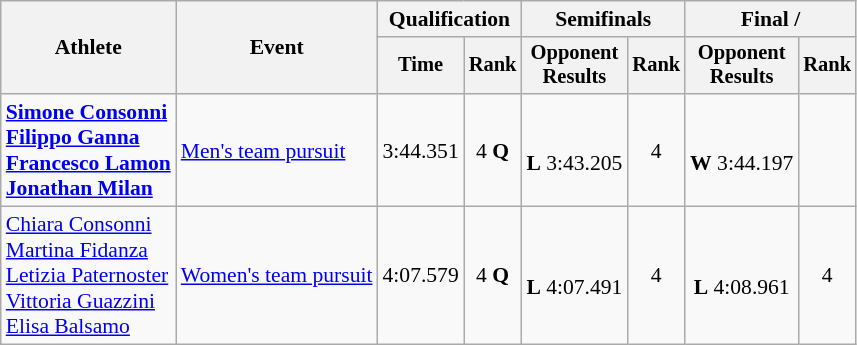<table class=wikitable style=font-size:90%;text-align:center>
<tr>
<th rowspan=2>Athlete</th>
<th rowspan=2>Event</th>
<th colspan=2>Qualification</th>
<th colspan=2>Semifinals</th>
<th colspan=2>Final / </th>
</tr>
<tr style=font-size:95%>
<th>Time</th>
<th>Rank</th>
<th>Opponent<br>Results</th>
<th>Rank</th>
<th>Opponent<br>Results</th>
<th>Rank</th>
</tr>
<tr>
<td align=left><strong><a href='#'>Simone Consonni</a><br><a href='#'>Filippo Ganna</a><br><a href='#'>Francesco Lamon</a><br><a href='#'>Jonathan Milan</a></strong></td>
<td align=left><a href='#'>Men's team pursuit</a></td>
<td>3:44.351</td>
<td>4 <strong>Q</strong></td>
<td> <br> <strong>L</strong> 3:43.205</td>
<td>4</td>
<td> <br> <strong>W</strong> 3:44.197</td>
<td></td>
</tr>
<tr>
<td align=left><a href='#'>Chiara Consonni</a><br><a href='#'>Martina Fidanza</a><br><a href='#'>Letizia Paternoster</a><br><a href='#'>Vittoria Guazzini</a><br><a href='#'>Elisa Balsamo</a></td>
<td align=left><a href='#'>Women's team pursuit</a></td>
<td>4:07.579</td>
<td>4 <strong>Q</strong></td>
<td><br> <strong>L</strong> 4:07.491</td>
<td>4</td>
<td><br> <strong>L</strong> 4:08.961</td>
<td>4</td>
</tr>
</table>
